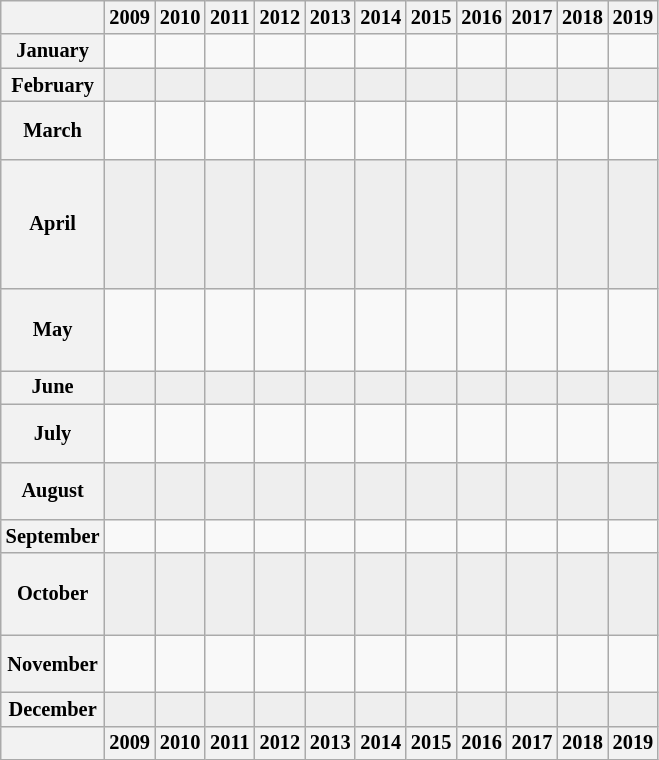<table class="wikitable" style="font-size:85%;">
<tr>
<th></th>
<th>2009</th>
<th>2010</th>
<th>2011</th>
<th>2012</th>
<th>2013</th>
<th>2014</th>
<th>2015</th>
<th>2016</th>
<th>2017</th>
<th>2018</th>
<th>2019</th>
</tr>
<tr>
<th>January</th>
<td></td>
<td></td>
<td></td>
<td></td>
<td></td>
<td></td>
<td></td>
<td></td>
<td></td>
<td></td>
<td></td>
</tr>
<tr bgcolor=EEEEEE>
<th>February</th>
<td><br></td>
<td><br></td>
<td><br></td>
<td><br></td>
<td><br></td>
<td><br></td>
<td></td>
<td><br></td>
<td><br></td>
<td><br></td>
<td><br></td>
</tr>
<tr>
<th>March</th>
<td></td>
<td></td>
<td></td>
<td></td>
<td></td>
<td><br></td>
<td><br></td>
<td></td>
<td><br></td>
<td><br><br></td>
<td><br><br></td>
</tr>
<tr bgcolor=EEEEEE>
<th>April</th>
<td><br></td>
<td><br><br><br><br></td>
<td><br><br><br><br></td>
<td><br><br><br><br></td>
<td><br><br><br><br></td>
<td><br><br><br></td>
<td><br><br></td>
<td><br><br><br><br><br></td>
<td><br><br><br><br></td>
<td><br><br><br><br></td>
<td><br><br><br></td>
</tr>
<tr>
<th>May</th>
<td><br><br></td>
<td><br></td>
<td><br></td>
<td><br></td>
<td><br></td>
<td></td>
<td><br><br><br></td>
<td><br><br></td>
<td><br></td>
<td></td>
<td><br></td>
</tr>
<tr bgcolor=EEEEEE>
<th>June</th>
<td></td>
<td></td>
<td></td>
<td></td>
<td></td>
<td><br></td>
<td><br></td>
<td></td>
<td><br></td>
<td></td>
<td></td>
</tr>
<tr>
<th>July</th>
<td></td>
<td></td>
<td></td>
<td></td>
<td><br></td>
<td><br></td>
<td><br><br></td>
<td><br></td>
<td></td>
<td></td>
<td><br><br></td>
</tr>
<tr bgcolor=EEEEEE>
<th>August</th>
<td></td>
<td></td>
<td></td>
<td></td>
<td></td>
<td></td>
<td></td>
<td></td>
<td></td>
<td><br></td>
<td><br><br></td>
</tr>
<tr>
<th>September</th>
<td></td>
<td></td>
<td></td>
<td></td>
<td><br></td>
<td><br></td>
<td></td>
<td></td>
<td></td>
<td></td>
<td></td>
</tr>
<tr bgcolor=EEEEEE>
<th>October</th>
<td></td>
<td><br></td>
<td><br></td>
<td></td>
<td><br><br></td>
<td><br><br><br></td>
<td><br><br><br></td>
<td><br></td>
<td><br><br></td>
<td><br><br></td>
<td><br><br></td>
</tr>
<tr>
<th>November</th>
<td><br></td>
<td><br></td>
<td><br></td>
<td><br></td>
<td><br></td>
<td><br></td>
<td><br></td>
<td></td>
<td></td>
<td><br><br></td>
<td><br></td>
</tr>
<tr bgcolor=EEEEEE>
<th>December</th>
<td></td>
<td><br></td>
<td><br></td>
<td></td>
<td></td>
<td></td>
<td></td>
<td></td>
<td><br></td>
<td></td>
<td></td>
</tr>
<tr>
<th></th>
<th>2009</th>
<th>2010</th>
<th>2011</th>
<th>2012</th>
<th>2013</th>
<th>2014</th>
<th>2015</th>
<th>2016</th>
<th>2017</th>
<th>2018</th>
<th>2019</th>
</tr>
</table>
